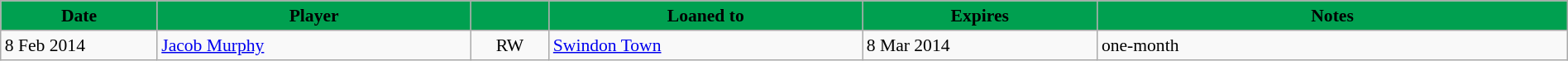<table class="wikitable"  style="font-size:90%; width:100%;">
<tr>
<th style="background:#00a050; color:black; width:10%;">Date</th>
<th style="background:#00a050; color:black; width:20%;">Player</th>
<th style="background:#00a050; color:black; width:5%;"></th>
<th style="background:#00a050; color:black; width:20%;">Loaned to</th>
<th style="background:#00a050; color:black; width:15%;">Expires</th>
<th style="background:#00a050; color:black; width:30%">Notes</th>
</tr>
<tr>
<td>8 Feb 2014</td>
<td><a href='#'>Jacob Murphy</a></td>
<td style="text-align:center;">RW</td>
<td><a href='#'>Swindon Town</a></td>
<td>8 Mar 2014</td>
<td>one-month</td>
</tr>
</table>
